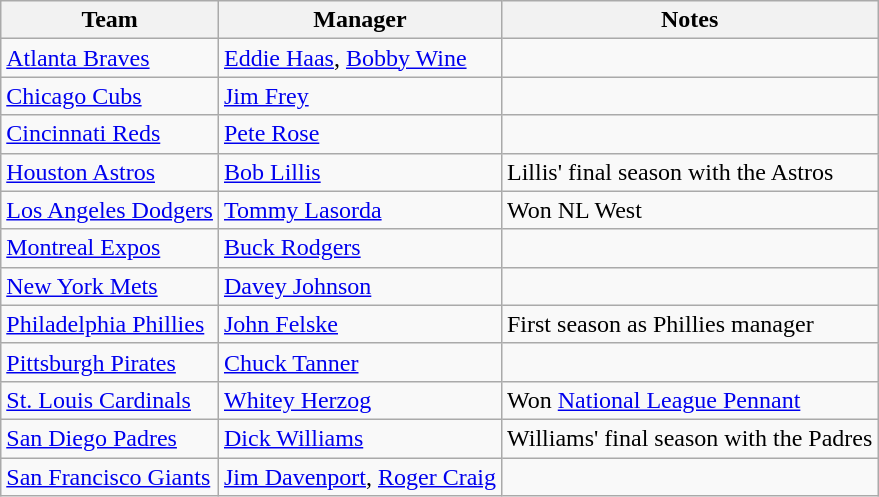<table class="wikitable">
<tr>
<th>Team</th>
<th>Manager</th>
<th>Notes</th>
</tr>
<tr>
<td><a href='#'>Atlanta Braves</a></td>
<td><a href='#'>Eddie Haas</a>, <a href='#'>Bobby Wine</a></td>
<td></td>
</tr>
<tr>
<td><a href='#'>Chicago Cubs</a></td>
<td><a href='#'>Jim Frey</a></td>
<td></td>
</tr>
<tr>
<td><a href='#'>Cincinnati Reds</a></td>
<td><a href='#'>Pete Rose</a></td>
<td></td>
</tr>
<tr>
<td><a href='#'>Houston Astros</a></td>
<td><a href='#'>Bob Lillis</a></td>
<td>Lillis' final season with the Astros</td>
</tr>
<tr>
<td><a href='#'>Los Angeles Dodgers</a></td>
<td><a href='#'>Tommy Lasorda</a></td>
<td>Won NL West</td>
</tr>
<tr>
<td><a href='#'>Montreal Expos</a></td>
<td><a href='#'>Buck Rodgers</a></td>
<td></td>
</tr>
<tr>
<td><a href='#'>New York Mets</a></td>
<td><a href='#'>Davey Johnson</a></td>
<td></td>
</tr>
<tr>
<td><a href='#'>Philadelphia Phillies</a></td>
<td><a href='#'>John Felske</a></td>
<td>First season as Phillies manager</td>
</tr>
<tr>
<td><a href='#'>Pittsburgh Pirates</a></td>
<td><a href='#'>Chuck Tanner</a></td>
<td></td>
</tr>
<tr>
<td><a href='#'>St. Louis Cardinals</a></td>
<td><a href='#'>Whitey Herzog</a></td>
<td>Won <a href='#'>National League Pennant</a></td>
</tr>
<tr>
<td><a href='#'>San Diego Padres</a></td>
<td><a href='#'>Dick Williams</a></td>
<td>Williams' final season with the Padres</td>
</tr>
<tr>
<td><a href='#'>San Francisco Giants</a></td>
<td><a href='#'>Jim Davenport</a>, <a href='#'>Roger Craig</a></td>
<td></td>
</tr>
</table>
